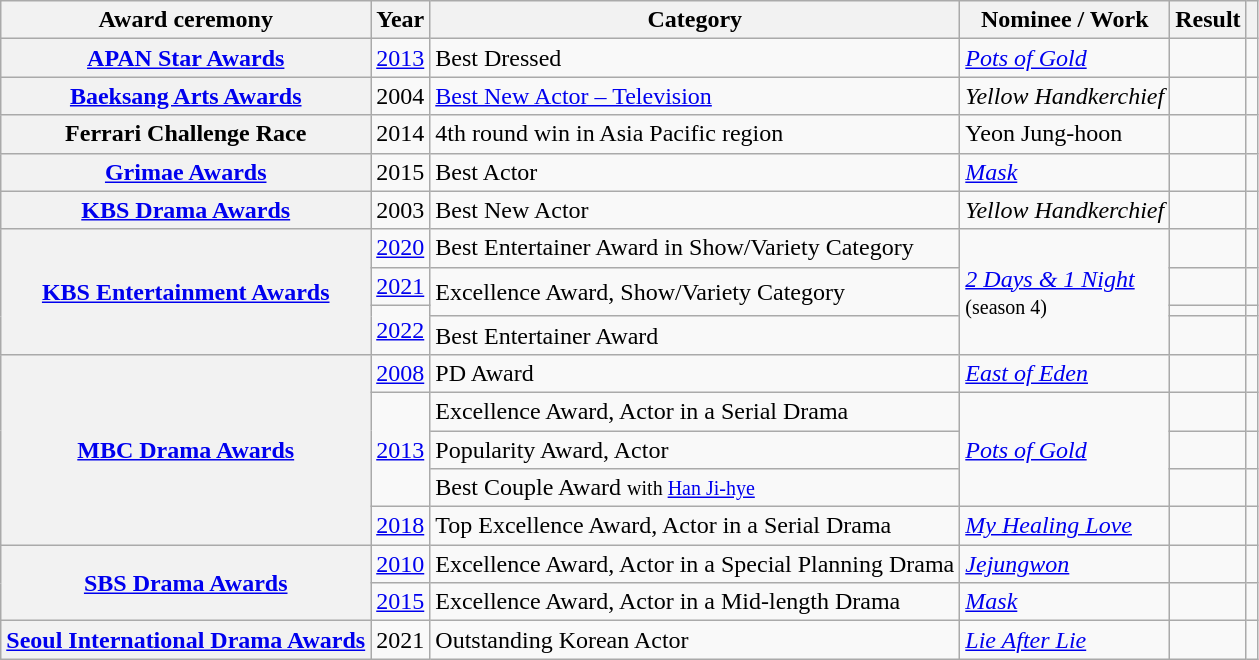<table class="wikitable plainrowheaders sortable">
<tr>
<th scope="col">Award ceremony</th>
<th scope="col">Year</th>
<th scope="col">Category</th>
<th scope="col">Nominee / Work</th>
<th scope="col">Result</th>
<th scope="col" class="unsortable"></th>
</tr>
<tr>
<th scope="row"  rowspan="1"><a href='#'>APAN Star Awards</a></th>
<td style="text-align:center" rowspan="1"><a href='#'>2013</a></td>
<td>Best Dressed</td>
<td rowspan=1><em><a href='#'>Pots of Gold</a></em></td>
<td></td>
<td style="text-align:center"></td>
</tr>
<tr>
<th scope="row"  rowspan="1"><a href='#'>Baeksang Arts Awards</a></th>
<td style="text-align:center" rowspan="1">2004</td>
<td><a href='#'>Best New Actor – Television</a></td>
<td rowspan="1"><em>Yellow Handkerchief</em></td>
<td></td>
<td style="text-align:center"></td>
</tr>
<tr>
<th scope="row">Ferrari Challenge Race</th>
<td style="text-align:center">2014</td>
<td>4th round win in Asia Pacific region</td>
<td>Yeon Jung-hoon</td>
<td></td>
<td></td>
</tr>
<tr>
<th scope="row"><a href='#'>Grimae Awards</a></th>
<td style="text-align:center">2015</td>
<td>Best Actor</td>
<td rowspan=1><em><a href='#'>Mask</a></em></td>
<td></td>
<td></td>
</tr>
<tr>
<th scope="row"  rowspan="1"><a href='#'>KBS Drama Awards</a></th>
<td style="text-align:center">2003</td>
<td>Best New Actor</td>
<td><em>Yellow Handkerchief</em></td>
<td></td>
<td></td>
</tr>
<tr>
<th scope="row"  rowspan="4"><a href='#'>KBS Entertainment Awards</a></th>
<td style="text-align:center"><a href='#'>2020</a></td>
<td>Best Entertainer Award in Show/Variety Category</td>
<td rowspan=4><em><a href='#'>2 Days & 1 Night</a></em><br><small>(season 4)</small></td>
<td></td>
<td style="text-align:center"></td>
</tr>
<tr>
<td style="text-align:center"><a href='#'>2021</a></td>
<td rowspan="2">Excellence Award, Show/Variety Category</td>
<td></td>
<td style="text-align:center"></td>
</tr>
<tr>
<td style="text-align:center" rowspan="2"><a href='#'>2022</a></td>
<td></td>
<td style="text-align:center"></td>
</tr>
<tr>
<td>Best Entertainer Award</td>
<td></td>
<td style="text-align:center"></td>
</tr>
<tr>
<th scope="row"  rowspan="5"><a href='#'>MBC Drama Awards</a></th>
<td style="text-align:center"><a href='#'>2008</a></td>
<td>PD Award</td>
<td><em><a href='#'>East of Eden</a></em></td>
<td></td>
<td></td>
</tr>
<tr>
<td style="text-align:center" rowspan=3><a href='#'>2013</a></td>
<td>Excellence Award, Actor in a Serial Drama</td>
<td rowspan=3><em><a href='#'>Pots of Gold</a></em></td>
<td></td>
<td></td>
</tr>
<tr>
<td>Popularity Award, Actor</td>
<td></td>
<td></td>
</tr>
<tr>
<td>Best Couple Award <small>with <a href='#'>Han Ji-hye</a></small></td>
<td></td>
<td></td>
</tr>
<tr>
<td style="text-align:center"><a href='#'>2018</a></td>
<td>Top Excellence Award, Actor in a Serial Drama</td>
<td><em><a href='#'>My Healing Love</a></em></td>
<td></td>
<td style="text-align:center"></td>
</tr>
<tr>
<th scope="row"  rowspan="2"><a href='#'>SBS Drama Awards</a></th>
<td style="text-align:center"><a href='#'>2010</a></td>
<td>Excellence Award, Actor in a Special Planning Drama</td>
<td><em><a href='#'>Jejungwon</a></em></td>
<td></td>
<td></td>
</tr>
<tr>
<td style="text-align:center"><a href='#'>2015</a></td>
<td>Excellence Award, Actor in a Mid-length Drama</td>
<td rowspan=1><em><a href='#'>Mask</a></em></td>
<td></td>
<td></td>
</tr>
<tr>
<th scope="row"><a href='#'>Seoul International Drama Awards</a></th>
<td style="text-align:center">2021</td>
<td>Outstanding Korean Actor</td>
<td><em><a href='#'>Lie After Lie</a></em></td>
<td></td>
<td style="text-align:center"></td>
</tr>
</table>
